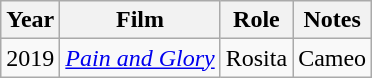<table class="wikitable">
<tr>
<th>Year</th>
<th>Film</th>
<th>Role</th>
<th>Notes</th>
</tr>
<tr>
<td>2019</td>
<td><em><a href='#'>Pain and Glory</a></em></td>
<td>Rosita</td>
<td>Cameo</td>
</tr>
</table>
